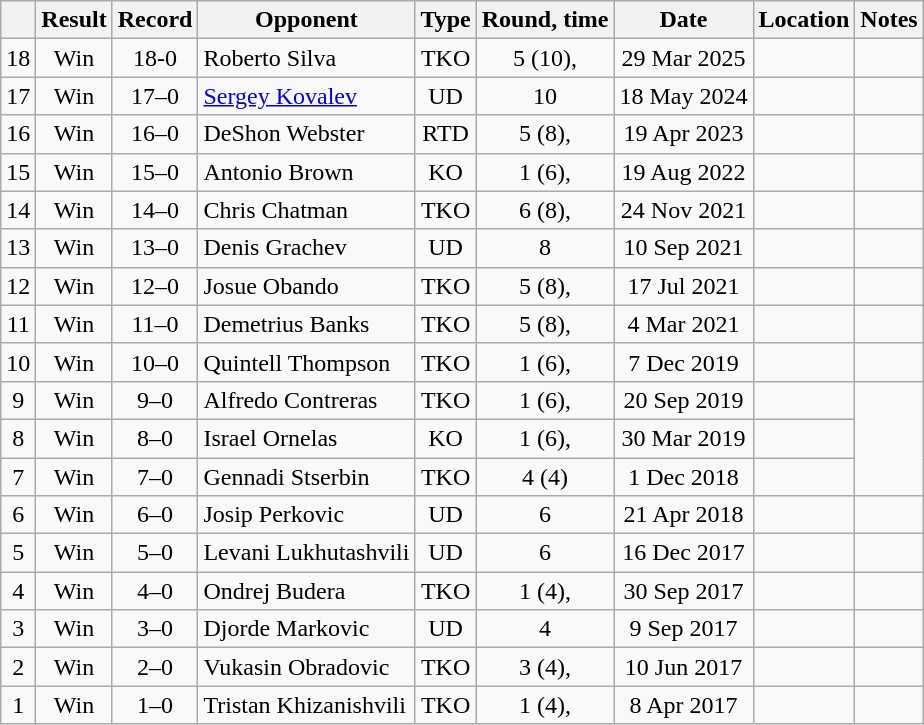<table class="wikitable" style="text-align:center">
<tr>
<th></th>
<th>Result</th>
<th>Record</th>
<th>Opponent</th>
<th>Type</th>
<th>Round, time</th>
<th>Date</th>
<th>Location</th>
<th>Notes</th>
</tr>
<tr>
<td>18</td>
<td>Win</td>
<td>18-0</td>
<td style="text-align:left;"> Roberto Silva</td>
<td>TKO</td>
<td>5 (10), </td>
<td>29 Mar 2025</td>
<td style="text-align:left;"> </td>
<td></td>
</tr>
<tr>
<td>17</td>
<td>Win</td>
<td>17–0</td>
<td style="text-align:left;"> <a href='#'>Sergey Kovalev</a></td>
<td>UD</td>
<td>10</td>
<td>18 May 2024</td>
<td style="text-align:left;"> </td>
<td></td>
</tr>
<tr>
<td>16</td>
<td>Win</td>
<td>16–0</td>
<td style="text-align:left;"> DeShon Webster</td>
<td>RTD</td>
<td>5 (8), </td>
<td>19 Apr 2023</td>
<td style="text-align:left;"> </td>
<td></td>
</tr>
<tr>
<td>15</td>
<td>Win</td>
<td>15–0</td>
<td style="text-align:left;"> Antonio Brown</td>
<td>KO</td>
<td>1 (6), </td>
<td>19 Aug 2022</td>
<td style="text-align:left;"> </td>
<td></td>
</tr>
<tr>
<td>14</td>
<td>Win</td>
<td>14–0</td>
<td style="text-align:left;"> Chris Chatman</td>
<td>TKO</td>
<td>6 (8), </td>
<td>24 Nov 2021</td>
<td style="text-align:left;"></td>
<td></td>
</tr>
<tr>
<td>13</td>
<td>Win</td>
<td>13–0</td>
<td style="text-align:left;"> Denis Grachev</td>
<td>UD</td>
<td>8</td>
<td>10 Sep 2021</td>
<td style="text-align:left;"> </td>
<td></td>
</tr>
<tr>
<td>12</td>
<td>Win</td>
<td>12–0</td>
<td style="text-align:left;"> Josue Obando</td>
<td>TKO</td>
<td>5 (8), </td>
<td>17 Jul 2021</td>
<td style="text-align:left;"> </td>
<td></td>
</tr>
<tr>
<td>11</td>
<td>Win</td>
<td>11–0</td>
<td style="text-align:left;"> Demetrius Banks</td>
<td>TKO</td>
<td>5 (8), </td>
<td>4 Mar 2021</td>
<td style="text-align:left;"> </td>
<td></td>
</tr>
<tr>
<td>10</td>
<td>Win</td>
<td>10–0</td>
<td style="text-align:left;"> Quintell Thompson</td>
<td>TKO</td>
<td>1 (6), </td>
<td>7 Dec 2019</td>
<td style="text-align:left;"> </td>
<td></td>
</tr>
<tr>
<td>9</td>
<td>Win</td>
<td>9–0</td>
<td style="text-align:left;"> Alfredo Contreras</td>
<td>TKO</td>
<td>1 (6), </td>
<td>20 Sep 2019</td>
<td style="text-align:left;"></td>
</tr>
<tr>
<td>8</td>
<td>Win</td>
<td>8–0</td>
<td style="text-align:left;"> Israel Ornelas</td>
<td>KO</td>
<td>1 (6), </td>
<td>30 Mar 2019</td>
<td style="text-align:left;"> </td>
</tr>
<tr>
<td>7</td>
<td>Win</td>
<td>7–0</td>
<td style="text-align:left;"> Gennadi Stserbin</td>
<td>TKO</td>
<td>4 (4)</td>
<td>1 Dec 2018</td>
<td style="text-align:left;"> </td>
</tr>
<tr>
<td>6</td>
<td>Win</td>
<td>6–0</td>
<td style="text-align:left;"> Josip Perkovic</td>
<td>UD</td>
<td>6</td>
<td>21 Apr 2018</td>
<td style="text-align:left;"> </td>
<td></td>
</tr>
<tr>
<td>5</td>
<td>Win</td>
<td>5–0</td>
<td style="text-align:left;"> Levani Lukhutashvili</td>
<td>UD</td>
<td>6</td>
<td>16 Dec 2017</td>
<td style="text-align:left;"> </td>
<td></td>
</tr>
<tr>
<td>4</td>
<td>Win</td>
<td>4–0</td>
<td style="text-align:left;"> Ondrej Budera</td>
<td>TKO</td>
<td>1 (4), </td>
<td>30 Sep 2017</td>
<td style="text-align:left;"> </td>
<td></td>
</tr>
<tr>
<td>3</td>
<td>Win</td>
<td>3–0</td>
<td style="text-align:left;"> Djorde Markovic</td>
<td>UD</td>
<td>4</td>
<td>9 Sep 2017</td>
<td style="text-align:left;"> </td>
<td></td>
</tr>
<tr>
<td>2</td>
<td>Win</td>
<td>2–0</td>
<td style="text-align:left;"> Vukasin Obradovic</td>
<td>TKO</td>
<td>3 (4), </td>
<td>10 Jun 2017</td>
<td style="text-align:left;"> </td>
<td></td>
</tr>
<tr>
<td>1</td>
<td>Win</td>
<td>1–0</td>
<td style="text-align:left;"> Tristan Khizanishvili</td>
<td>TKO</td>
<td>1 (4), </td>
<td>8 Apr 2017</td>
<td style="text-align:left;"> </td>
<td></td>
</tr>
</table>
